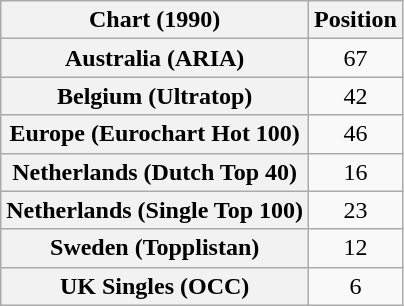<table class="wikitable sortable plainrowheaders" style="text-align:center">
<tr>
<th>Chart (1990)</th>
<th>Position</th>
</tr>
<tr>
<th scope="row">Australia (ARIA)</th>
<td>67</td>
</tr>
<tr>
<th scope="row">Belgium (Ultratop)</th>
<td>42</td>
</tr>
<tr>
<th scope="row">Europe (Eurochart Hot 100)</th>
<td>46</td>
</tr>
<tr>
<th scope="row">Netherlands (Dutch Top 40)</th>
<td>16</td>
</tr>
<tr>
<th scope="row">Netherlands (Single Top 100)</th>
<td>23</td>
</tr>
<tr>
<th scope="row">Sweden (Topplistan)</th>
<td>12</td>
</tr>
<tr>
<th scope="row">UK Singles (OCC)</th>
<td>6</td>
</tr>
</table>
